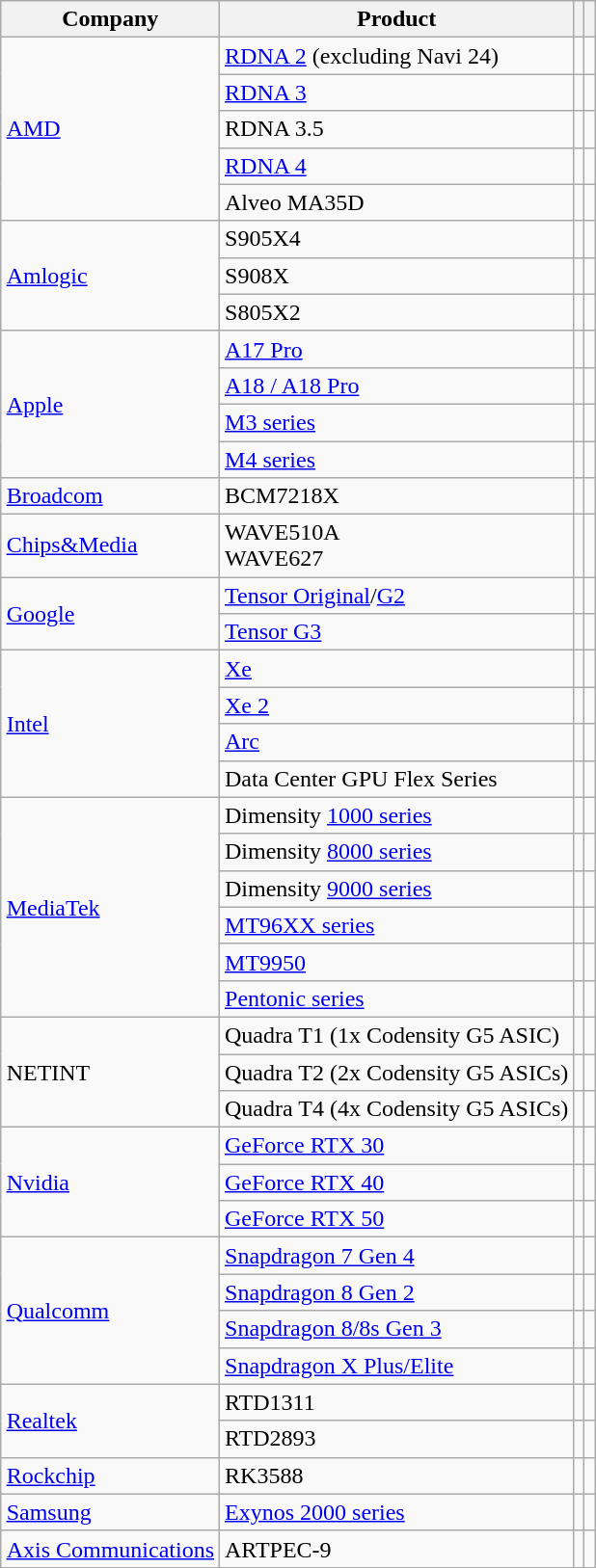<table class="wikitable sortable mw-collapsible" style="margin-left: auto; margin-right: auto; border: none;">
<tr>
<th>Company</th>
<th>Product</th>
<th></th>
<th></th>
</tr>
<tr>
<td rowspan="5"><a href='#'>AMD</a></td>
<td><a href='#'>RDNA 2</a> (excluding Navi 24) </td>
<td></td>
<td></td>
</tr>
<tr>
<td><a href='#'>RDNA 3</a> </td>
<td></td>
<td></td>
</tr>
<tr>
<td>RDNA 3.5</td>
<td></td>
<td></td>
</tr>
<tr>
<td><a href='#'>RDNA 4</a></td>
<td></td>
<td></td>
</tr>
<tr>
<td>Alveo MA35D </td>
<td></td>
<td></td>
</tr>
<tr>
<td rowspan="3"><a href='#'>Amlogic</a></td>
<td>S905X4 </td>
<td></td>
<td></td>
</tr>
<tr>
<td>S908X </td>
<td></td>
<td></td>
</tr>
<tr>
<td>S805X2 </td>
<td></td>
<td></td>
</tr>
<tr>
<td rowspan="4"><a href='#'>Apple</a></td>
<td><a href='#'>A17 Pro</a> </td>
<td></td>
<td></td>
</tr>
<tr>
<td><a href='#'>A18 / A18 Pro</a></td>
<td></td>
<td></td>
</tr>
<tr>
<td><a href='#'>M3 series</a></td>
<td></td>
<td></td>
</tr>
<tr>
<td><a href='#'>M4 series</a></td>
<td></td>
<td></td>
</tr>
<tr>
<td><a href='#'>Broadcom</a></td>
<td>BCM7218X </td>
<td></td>
<td></td>
</tr>
<tr>
<td><a href='#'>Chips&Media</a></td>
<td>WAVE510A <br>WAVE627 </td>
<td></td>
<td></td>
</tr>
<tr>
<td rowspan="2"><a href='#'>Google</a></td>
<td><a href='#'>Tensor Original</a>/<a href='#'>G2</a> </td>
<td></td>
<td></td>
</tr>
<tr>
<td><a href='#'>Tensor G3</a> </td>
<td></td>
<td></td>
</tr>
<tr>
<td rowspan="4"><a href='#'>Intel</a></td>
<td><a href='#'>Xe</a> </td>
<td></td>
<td></td>
</tr>
<tr>
<td><a href='#'>Xe 2</a></td>
<td></td>
<td></td>
</tr>
<tr>
<td><a href='#'>Arc</a> </td>
<td></td>
<td></td>
</tr>
<tr>
<td>Data Center GPU Flex Series </td>
<td></td>
<td></td>
</tr>
<tr>
<td rowspan="6"><a href='#'>MediaTek</a></td>
<td>Dimensity <a href='#'>1000 series</a> </td>
<td></td>
<td></td>
</tr>
<tr>
<td>Dimensity <a href='#'>8000 series</a> </td>
<td></td>
<td></td>
</tr>
<tr>
<td>Dimensity <a href='#'>9000 series</a> </td>
<td></td>
<td></td>
</tr>
<tr>
<td><a href='#'>MT96XX series</a> </td>
<td></td>
<td></td>
</tr>
<tr>
<td><a href='#'>MT9950</a></td>
<td></td>
<td></td>
</tr>
<tr>
<td><a href='#'>Pentonic series</a></td>
<td></td>
<td></td>
</tr>
<tr>
<td rowspan="3">NETINT</td>
<td>Quadra T1 (1x Codensity G5 ASIC) </td>
<td></td>
<td></td>
</tr>
<tr>
<td>Quadra T2 (2x Codensity G5 ASICs) </td>
<td></td>
<td></td>
</tr>
<tr>
<td>Quadra T4 (4x Codensity G5 ASICs) </td>
<td></td>
<td></td>
</tr>
<tr>
<td rowspan="3"><a href='#'>Nvidia</a></td>
<td><a href='#'>GeForce RTX 30</a> </td>
<td></td>
<td></td>
</tr>
<tr>
<td><a href='#'>GeForce RTX 40</a> </td>
<td></td>
<td></td>
</tr>
<tr>
<td><a href='#'>GeForce RTX 50</a></td>
<td></td>
<td></td>
</tr>
<tr>
<td rowspan="4"><a href='#'>Qualcomm</a></td>
<td><a href='#'>Snapdragon 7 Gen 4</a> </td>
<td></td>
<td></td>
</tr>
<tr>
<td><a href='#'>Snapdragon 8 Gen 2</a> </td>
<td></td>
<td></td>
</tr>
<tr>
<td><a href='#'>Snapdragon 8/8s Gen 3</a></td>
<td></td>
<td></td>
</tr>
<tr>
<td><a href='#'>Snapdragon X Plus/Elite</a> </td>
<td></td>
<td></td>
</tr>
<tr>
<td rowspan="2"><a href='#'>Realtek</a></td>
<td>RTD1311 </td>
<td></td>
<td></td>
</tr>
<tr>
<td>RTD2893</td>
<td></td>
<td></td>
</tr>
<tr>
<td><a href='#'>Rockchip</a></td>
<td>RK3588 </td>
<td></td>
<td></td>
</tr>
<tr>
<td><a href='#'>Samsung</a></td>
<td><a href='#'>Exynos 2000 series</a> </td>
<td></td>
<td></td>
</tr>
<tr>
<td><a href='#'>Axis Communications</a></td>
<td>ARTPEC-9 </td>
<td></td>
<td></td>
</tr>
</table>
